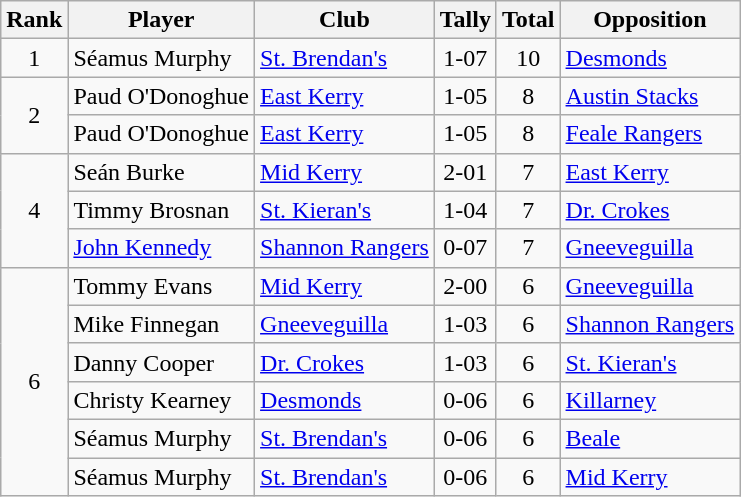<table class="wikitable">
<tr>
<th>Rank</th>
<th>Player</th>
<th>Club</th>
<th>Tally</th>
<th>Total</th>
<th>Opposition</th>
</tr>
<tr>
<td rowspan="1" style="text-align:center;">1</td>
<td>Séamus Murphy</td>
<td><a href='#'>St. Brendan's</a></td>
<td align=center>1-07</td>
<td align=center>10</td>
<td><a href='#'>Desmonds</a></td>
</tr>
<tr>
<td rowspan="2" style="text-align:center;">2</td>
<td>Paud O'Donoghue</td>
<td><a href='#'>East Kerry</a></td>
<td align=center>1-05</td>
<td align=center>8</td>
<td><a href='#'>Austin Stacks</a></td>
</tr>
<tr>
<td>Paud O'Donoghue</td>
<td><a href='#'>East Kerry</a></td>
<td align=center>1-05</td>
<td align=center>8</td>
<td><a href='#'>Feale Rangers</a></td>
</tr>
<tr>
<td rowspan="3" style="text-align:center;">4</td>
<td>Seán Burke</td>
<td><a href='#'>Mid Kerry</a></td>
<td align=center>2-01</td>
<td align=center>7</td>
<td><a href='#'>East Kerry</a></td>
</tr>
<tr>
<td>Timmy Brosnan</td>
<td><a href='#'>St. Kieran's</a></td>
<td align=center>1-04</td>
<td align=center>7</td>
<td><a href='#'>Dr. Crokes</a></td>
</tr>
<tr>
<td><a href='#'>John Kennedy</a></td>
<td><a href='#'>Shannon Rangers</a></td>
<td align=center>0-07</td>
<td align=center>7</td>
<td><a href='#'>Gneeveguilla</a></td>
</tr>
<tr>
<td rowspan="6" style="text-align:center;">6</td>
<td>Tommy Evans</td>
<td><a href='#'>Mid Kerry</a></td>
<td align=center>2-00</td>
<td align=center>6</td>
<td><a href='#'>Gneeveguilla</a></td>
</tr>
<tr>
<td>Mike Finnegan</td>
<td><a href='#'>Gneeveguilla</a></td>
<td align=center>1-03</td>
<td align=center>6</td>
<td><a href='#'>Shannon Rangers</a></td>
</tr>
<tr>
<td>Danny Cooper</td>
<td><a href='#'>Dr. Crokes</a></td>
<td align=center>1-03</td>
<td align=center>6</td>
<td><a href='#'>St. Kieran's</a></td>
</tr>
<tr>
<td>Christy Kearney</td>
<td><a href='#'>Desmonds</a></td>
<td align=center>0-06</td>
<td align=center>6</td>
<td><a href='#'>Killarney</a></td>
</tr>
<tr>
<td>Séamus Murphy</td>
<td><a href='#'>St. Brendan's</a></td>
<td align=center>0-06</td>
<td align=center>6</td>
<td><a href='#'>Beale</a></td>
</tr>
<tr>
<td>Séamus Murphy</td>
<td><a href='#'>St. Brendan's</a></td>
<td align=center>0-06</td>
<td align=center>6</td>
<td><a href='#'>Mid Kerry</a></td>
</tr>
</table>
